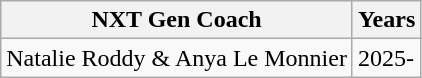<table class="wikitable collapsible">
<tr>
<th>NXT Gen Coach</th>
<th>Years</th>
</tr>
<tr>
<td> Natalie Roddy & Anya Le Monnier</td>
<td>2025-</td>
</tr>
</table>
